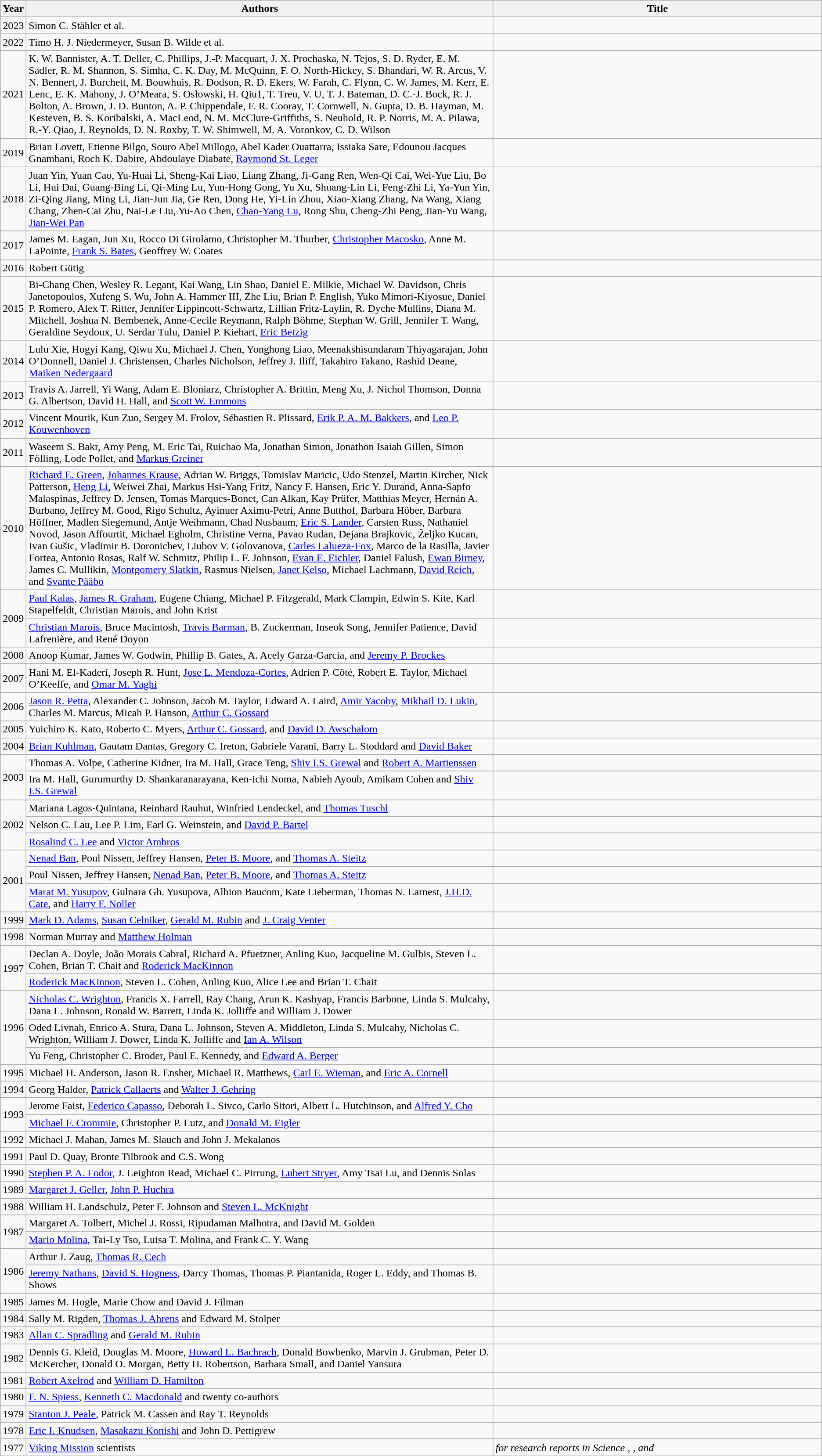<table class="wikitable">
<tr>
<th>Year</th>
<th>Authors</th>
<th width="40%">Title</th>
</tr>
<tr>
<td>2023</td>
<td>Simon C. Stähler et al.</td>
<td></td>
</tr>
<tr>
</tr>
<tr>
<td>2022</td>
<td>Timo H. J. Niedermeyer, Susan B. Wilde et al.</td>
<td></td>
</tr>
<tr>
</tr>
<tr>
<td>2021</td>
<td>K. W. Bannister, A. T. Deller, C. Phillips, J.-P. Macquart, J. X. Prochaska, N. Tejos, S. D. Ryder, E. M. Sadler, R. M. Shannon, S. Simha, C. K. Day, M. McQuinn, F. O. North-Hickey, S. Bhandari, W. R. Arcus, V. N. Bennert, J. Burchett, M. Bouwhuis, R. Dodson, R. D. Ekers, W. Farah, C. Flynn, C. W. James, M. Kerr, E. Lenc, E. K. Mahony, J. O’Meara, S. Osłowski, H. Qiu1, T. Treu, V. U, T. J. Bateman, D. C.-J. Bock, R. J. Bolton, A. Brown, J. D. Bunton, A. P. Chippendale, F. R. Cooray, T. Cornwell, N. Gupta, D. B. Hayman, M. Kesteven, B. S. Koribalski, A. MacLeod, N. M. McClure-Griffiths, S. Neuhold, R. P. Norris, M. A. Pilawa, R.-Y. Qiao, J. Reynolds, D. N. Roxby, T. W. Shimwell, M. A. Voronkov, C. D. Wilson</td>
<td></td>
</tr>
<tr>
</tr>
<tr>
<td>2019</td>
<td>Brian Lovett, Etienne Bilgo, Souro Abel Millogo, Abel Kader Ouattarra, Issiaka Sare, Edounou Jacques Gnambani, Roch K. Dabire, Abdoulaye Diabate, <a href='#'>Raymond St. Leger</a></td>
<td></td>
</tr>
<tr>
<td>2018</td>
<td>Juan Yin, Yuan Cao, Yu-Huai Li, Sheng-Kai Liao, Liang Zhang, Ji-Gang Ren, Wen-Qi Cai, Wei-Yue Liu, Bo Li, Hui Dai, Guang-Bing Li, Qi-Ming Lu, Yun-Hong Gong, Yu Xu, Shuang-Lin Li, Feng-Zhi Li, Ya-Yun Yin, Zi-Qing Jiang, Ming Li, Jian-Jun Jia, Ge Ren, Dong He, Yi-Lin Zhou, Xiao-Xiang Zhang, Na Wang, Xiang Chang, Zhen-Cai Zhu, Nai-Le Liu, Yu-Ao Chen, <a href='#'>Chao-Yang Lu</a>, Rong Shu, Cheng-Zhi Peng, Jian-Yu Wang, <a href='#'>Jian-Wei Pan</a></td>
<td></td>
</tr>
<tr>
<td>2017</td>
<td>James M. Eagan, Jun Xu, Rocco Di Girolamo, Christopher M. Thurber, <a href='#'>Christopher Macosko</a>, Anne M. LaPointe, <a href='#'>Frank S. Bates</a>, Geoffrey W. Coates</td>
<td></td>
</tr>
<tr>
<td>2016</td>
<td>Robert Gütig</td>
<td></td>
</tr>
<tr>
<td>2015</td>
<td>Bi-Chang Chen, Wesley R. Legant, Kai Wang, Lin Shao, Daniel E. Milkie, Michael W. Davidson, Chris Janetopoulos, Xufeng S. Wu, John A. Hammer III, Zhe Liu, Brian P. English, Yuko Mimori-Kiyosue, Daniel P. Romero, Alex T. Ritter, Jennifer Lippincott-Schwartz, Lillian Fritz-Laylin, R. Dyche Mullins, Diana M. Mitchell, Joshua N. Bembenek, Anne-Cecile Reymann, Ralph Böhme, Stephan W. Grill, Jennifer T. Wang, Geraldine Seydoux, U. Serdar Tulu, Daniel P. Kiehart, <a href='#'>Eric Betzig</a></td>
<td></td>
</tr>
<tr>
<td>2014</td>
<td>Lulu Xie, Hogyi Kang, Qiwu Xu, Michael J. Chen, Yonghong Liao, Meenakshisundaram Thiyagarajan, John O’Donnell, Daniel J. Christensen, Charles Nicholson, Jeffrey J. Iliff, Takahiro Takano, Rashid Deane, <a href='#'>Maiken Nedergaard</a></td>
<td></td>
</tr>
<tr>
<td>2013</td>
<td>Travis A. Jarrell, Yi Wang, Adam E. Bloniarz, Christopher A. Brittin, Meng Xu, J. Nichol Thomson, Donna G. Albertson, David H. Hall, and <a href='#'>Scott W. Emmons</a></td>
<td></td>
</tr>
<tr>
<td>2012</td>
<td>Vincent Mourik, Kun Zuo, Sergey M. Frolov, Sébastien R. Plissard, <a href='#'>Erik P. A. M. Bakkers</a>, and <a href='#'>Leo P. Kouwenhoven</a></td>
<td></td>
</tr>
<tr>
<td>2011</td>
<td>Waseem S. Bakr, Amy Peng, M. Eric Tai, Ruichao Ma, Jonathan Simon, Jonathon Isaiah Gillen, Simon Fölling, Lode Pollet, and <a href='#'>Markus Greiner</a></td>
<td></td>
</tr>
<tr>
<td>2010</td>
<td><a href='#'>Richard E. Green</a>, <a href='#'>Johannes Krause</a>, Adrian W. Briggs, Tomislav Maricic, Udo Stenzel, Martin Kircher, Nick Patterson, <a href='#'>Heng Li</a>, Weiwei Zhai, Markus Hsi-Yang Fritz, Nancy F. Hansen, Eric Y. Durand, Anna-Sapfo Malaspinas, Jeffrey D. Jensen, Tomas Marques-Bonet, Can Alkan, Kay Prüfer, Matthias Meyer, Hernán A. Burbano, Jeffrey M. Good, Rigo Schultz, Ayinuer Aximu-Petri, Anne Butthof, Barbara Höber, Barbara Höffner, Madlen Siegemund, Antje Weihmann, Chad Nusbaum, <a href='#'>Eric S. Lander</a>, Carsten Russ, Nathaniel Novod, Jason Affourtit, Michael Egholm, Christine Verna, Pavao Rudan, Dejana Brajkovic, Željko Kucan, Ivan Gušic, Vladimir B. Doronichev, Liubov V. Golovanova, <a href='#'>Carles Lalueza-Fox</a>, Marco de la Rasilla, Javier Fortea, Antonio Rosas, Ralf W. Schmitz, Philip L. F. Johnson, <a href='#'>Evan E. Eichler</a>, Daniel Falush, <a href='#'>Ewan Birney</a>, James C. Mullikin, <a href='#'>Montgomery Slatkin</a>, Rasmus Nielsen, <a href='#'>Janet Kelso</a>, Michael Lachmann, <a href='#'>David Reich</a>, and <a href='#'>Svante Pääbo</a></td>
<td></td>
</tr>
<tr>
<td rowspan="2">2009</td>
<td><a href='#'>Paul Kalas</a>, <a href='#'>James R. Graham</a>, Eugene Chiang, Michael P. Fitzgerald, Mark Clampin, Edwin S. Kite, Karl Stapelfeldt, Christian Marois, and John Krist</td>
<td></td>
</tr>
<tr>
<td><a href='#'>Christian Marois</a>, Bruce Macintosh, <a href='#'>Travis Barman</a>, B. Zuckerman, Inseok Song, Jennifer Patience, David Lafrenière, and René Doyon</td>
<td></td>
</tr>
<tr>
<td>2008</td>
<td>Anoop Kumar, James W. Godwin, Phillip B. Gates, A. Acely Garza-Garcia, and <a href='#'>Jeremy P. Brockes</a></td>
<td></td>
</tr>
<tr>
<td>2007</td>
<td>Hani M. El-Kaderi, Joseph R. Hunt, <a href='#'>Jose L. Mendoza-Cortes</a>, Adrien P. Côté, Robert E. Taylor, Michael O’Keeffe, and <a href='#'>Omar M. Yaghi</a></td>
<td></td>
</tr>
<tr>
<td>2006</td>
<td><a href='#'>Jason R. Petta</a>, Alexander C. Johnson, Jacob M. Taylor, Edward A. Laird, <a href='#'>Amir Yacoby</a>, <a href='#'>Mikhail D. Lukin</a>, Charles M. Marcus, Micah P. Hanson, <a href='#'>Arthur C. Gossard</a></td>
<td></td>
</tr>
<tr>
<td>2005</td>
<td>Yuichiro K. Kato, Roberto C. Myers, <a href='#'>Arthur C. Gossard</a>, and <a href='#'>David D. Awschalom</a></td>
<td></td>
</tr>
<tr>
<td>2004</td>
<td><a href='#'>Brian Kuhlman</a>, Gautam Dantas, Gregory C. Ireton, Gabriele Varani, Barry L. Stoddard and <a href='#'>David Baker</a></td>
<td></td>
</tr>
<tr>
<td rowspan="2">2003</td>
<td>Thomas A. Volpe, Catherine Kidner, Ira M. Hall, Grace Teng, <a href='#'>Shiv I.S. Grewal</a> and <a href='#'>Robert A. Martienssen</a></td>
<td></td>
</tr>
<tr>
<td>Ira M. Hall, Gurumurthy D. Shankaranarayana, Ken-ichi Noma, Nabieh Ayoub, Amikam Cohen and <a href='#'>Shiv I.S. Grewal</a></td>
<td></td>
</tr>
<tr>
<td rowspan="3">2002</td>
<td>Mariana Lagos-Quintana, Reinhard Rauhut, Winfried Lendeckel, and <a href='#'>Thomas Tuschl</a></td>
<td></td>
</tr>
<tr>
<td>Nelson C. Lau, Lee P. Lim, Earl G. Weinstein, and <a href='#'>David P. Bartel</a></td>
<td></td>
</tr>
<tr>
<td><a href='#'>Rosalind C. Lee</a> and <a href='#'>Victor Ambros</a></td>
<td></td>
</tr>
<tr>
<td rowspan="3">2001</td>
<td><a href='#'>Nenad Ban</a>, Poul Nissen, Jeffrey Hansen, <a href='#'>Peter B. Moore</a>, and <a href='#'>Thomas A. Steitz</a></td>
<td></td>
</tr>
<tr>
<td>Poul Nissen, Jeffrey Hansen, <a href='#'>Nenad Ban</a>, <a href='#'>Peter B. Moore</a>, and <a href='#'>Thomas A. Steitz</a></td>
<td></td>
</tr>
<tr>
<td><a href='#'>Marat M. Yusupov</a>, Gulnara Gh. Yusupova, Albion Baucom, Kate Lieberman, Thomas N. Earnest, <a href='#'>J.H.D. Cate</a>, and <a href='#'>Harry F. Noller</a></td>
<td></td>
</tr>
<tr>
<td>1999</td>
<td><a href='#'>Mark D. Adams</a>, <a href='#'>Susan Celniker</a>, <a href='#'>Gerald M. Rubin</a> and <a href='#'>J. Craig Venter</a></td>
<td></td>
</tr>
<tr>
<td>1998</td>
<td>Norman Murray and <a href='#'>Matthew Holman</a></td>
<td></td>
</tr>
<tr>
<td rowspan="2">1997</td>
<td>Declan A. Doyle, João Morais Cabral, Richard A. Pfuetzner, Anling Kuo, Jacqueline M. Gulbis, Steven L. Cohen, Brian T. Chait and <a href='#'>Roderick MacKinnon</a></td>
<td></td>
</tr>
<tr>
<td><a href='#'>Roderick MacKinnon</a>, Steven L. Cohen, Anling Kuo, Alice Lee and Brian T. Chait</td>
<td></td>
</tr>
<tr>
<td rowspan="3">1996</td>
<td><a href='#'>Nicholas C. Wrighton</a>, Francis X. Farrell, Ray Chang, Arun K. Kashyap, Francis Barbone, Linda S. Mulcahy, Dana L. Johnson, Ronald W. Barrett, Linda K. Jolliffe and William J. Dower</td>
<td></td>
</tr>
<tr>
<td>Oded Livnah, Enrico A. Stura, Dana L. Johnson, Steven A. Middleton, Linda S. Mulcahy, Nicholas C. Wrighton, William J. Dower, Linda K. Jolliffe and <a href='#'>Ian A. Wilson</a></td>
<td></td>
</tr>
<tr>
<td>Yu Feng, Christopher C. Broder, Paul E. Kennedy, and <a href='#'>Edward A. Berger</a></td>
<td></td>
</tr>
<tr>
<td>1995</td>
<td>Michael H. Anderson, Jason R. Ensher, Michael R. Matthews, <a href='#'>Carl E. Wieman</a>, and <a href='#'>Eric A. Cornell</a></td>
<td></td>
</tr>
<tr>
<td>1994</td>
<td>Georg Halder, <a href='#'>Patrick Callaerts</a> and <a href='#'>Walter J. Gehring</a></td>
<td></td>
</tr>
<tr>
<td rowspan="2">1993</td>
<td>Jerome Faist, <a href='#'>Federico Capasso</a>, Deborah L. Sivco, Carlo Sitori, Albert L. Hutchinson, and <a href='#'>Alfred Y. Cho</a></td>
<td></td>
</tr>
<tr>
<td><a href='#'>Michael F. Crommie</a>, Christopher P. Lutz, and <a href='#'>Donald M. Eigler</a></td>
<td></td>
</tr>
<tr>
<td>1992</td>
<td>Michael J. Mahan, James M. Slauch and John J. Mekalanos</td>
<td></td>
</tr>
<tr>
<td>1991</td>
<td>Paul D. Quay, Bronte Tilbrook and C.S. Wong</td>
<td></td>
</tr>
<tr>
<td>1990</td>
<td><a href='#'>Stephen P. A. Fodor</a>, J. Leighton Read, Michael C. Pirrung, <a href='#'>Lubert Stryer</a>, Amy Tsai Lu, and Dennis Solas</td>
<td></td>
</tr>
<tr>
<td>1989</td>
<td><a href='#'>Margaret J. Geller</a>, <a href='#'>John P. Huchra</a></td>
<td></td>
</tr>
<tr>
<td>1988</td>
<td>William H. Landschulz, Peter F. Johnson and <a href='#'>Steven L. McKnight</a></td>
<td><br></td>
</tr>
<tr>
<td rowspan="2">1987</td>
<td>Margaret A. Tolbert, Michel J. Rossi, Ripudaman Malhotra, and David M. Golden</td>
<td></td>
</tr>
<tr>
<td><a href='#'>Mario Molina</a>, Tai-Ly Tso, Luisa T. Molina, and Frank C. Y. Wang</td>
<td></td>
</tr>
<tr>
<td rowspan="2">1986</td>
<td>Arthur J. Zaug, <a href='#'>Thomas R. Cech</a></td>
<td></td>
</tr>
<tr>
<td><a href='#'>Jeremy Nathans</a>, <a href='#'>David S. Hogness</a>, Darcy Thomas, Thomas P. Piantanida, Roger L. Eddy, and Thomas B. Shows</td>
<td><br></td>
</tr>
<tr>
<td>1985</td>
<td>James M. Hogle, Marie Chow and David J. Filman</td>
<td></td>
</tr>
<tr>
<td>1984</td>
<td>Sally M. Rigden, <a href='#'>Thomas J. Ahrens</a> and Edward M. Stolper</td>
<td></td>
</tr>
<tr>
<td>1983</td>
<td><a href='#'>Allan C. Spradling</a> and <a href='#'>Gerald M. Rubin</a></td>
<td><br></td>
</tr>
<tr>
<td>1982</td>
<td>Dennis G. Kleid, Douglas M. Moore, <a href='#'>Howard L. Bachrach</a>, Donald Bowbenko, Marvin J. Grubman, Peter D. McKercher, Donald O. Morgan, Betty H. Robertson, Barbara Small, and Daniel Yansura</td>
<td></td>
</tr>
<tr>
<td>1981</td>
<td><a href='#'>Robert Axelrod</a> and <a href='#'>William D. Hamilton</a></td>
<td></td>
</tr>
<tr>
<td>1980</td>
<td><a href='#'>F. N. Spiess</a>, <a href='#'>Kenneth C. Macdonald</a> and twenty co-authors</td>
<td></td>
</tr>
<tr>
<td>1979</td>
<td><a href='#'>Stanton J. Peale</a>, Patrick M. Cassen and Ray T. Reynolds</td>
<td></td>
</tr>
<tr>
<td>1978</td>
<td><a href='#'>Eric I. Knudsen</a>, <a href='#'>Masakazu Konishi</a> and John D. Pettigrew</td>
<td><br></td>
</tr>
<tr>
<td>1977</td>
<td><a href='#'>Viking Mission</a> scientists</td>
<td><em>for research reports in Science , , and </em></td>
</tr>
</table>
